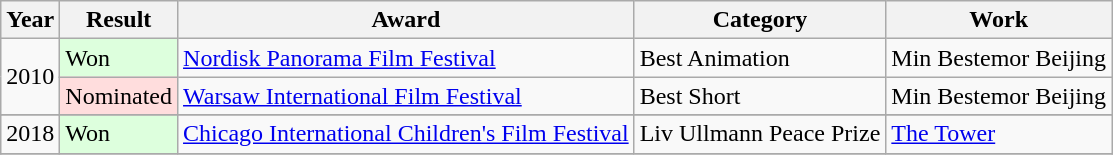<table class="wikitable">
<tr>
<th>Year</th>
<th>Result</th>
<th>Award</th>
<th>Category</th>
<th>Work</th>
</tr>
<tr>
<td rowspan="2">2010</td>
<td style="background: #ddffdd">Won</td>
<td><a href='#'>Nordisk Panorama Film Festival</a></td>
<td>Best Animation</td>
<td>Min Bestemor Beijing</td>
</tr>
<tr>
<td style="background: #ffdddd">Nominated</td>
<td><a href='#'>Warsaw International Film Festival</a></td>
<td>Best Short</td>
<td>Min Bestemor Beijing</td>
</tr>
<tr>
</tr>
<tr>
<td rowspan="1">2018</td>
<td style="background: #ddffdd">Won</td>
<td><a href='#'>Chicago International Children's Film Festival</a></td>
<td>Liv Ullmann Peace Prize</td>
<td><a href='#'>The Tower</a></td>
</tr>
<tr>
</tr>
</table>
